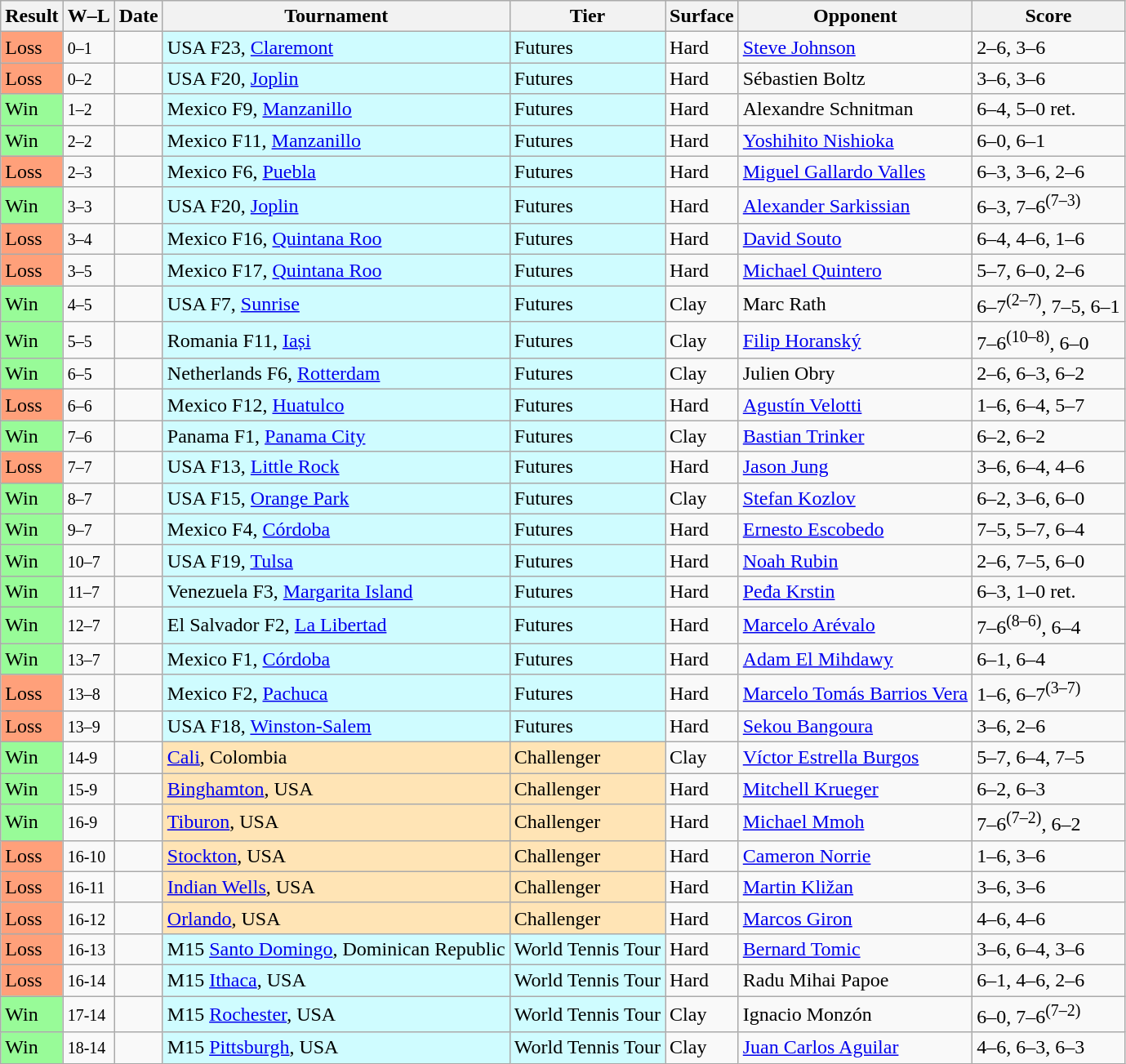<table class="sortable wikitable">
<tr>
<th>Result</th>
<th class="unsortable">W–L</th>
<th>Date</th>
<th>Tournament</th>
<th>Tier</th>
<th>Surface</th>
<th>Opponent</th>
<th class="unsortable">Score</th>
</tr>
<tr>
<td bgcolor=FFA07A>Loss</td>
<td><small>0–1</small></td>
<td></td>
<td style="background:#cffcff;">USA F23, <a href='#'>Claremont</a></td>
<td style="background:#cffcff;">Futures</td>
<td>Hard</td>
<td> <a href='#'>Steve Johnson</a></td>
<td>2–6, 3–6</td>
</tr>
<tr>
<td bgcolor=FFA07A>Loss</td>
<td><small>0–2</small></td>
<td></td>
<td style="background:#cffcff;">USA F20, <a href='#'>Joplin</a></td>
<td style="background:#cffcff;">Futures</td>
<td>Hard</td>
<td> Sébastien Boltz</td>
<td>3–6, 3–6</td>
</tr>
<tr>
<td bgcolor=98FB98>Win</td>
<td><small>1–2</small></td>
<td></td>
<td style="background:#cffcff;">Mexico F9, <a href='#'>Manzanillo</a></td>
<td style="background:#cffcff;">Futures</td>
<td>Hard</td>
<td> Alexandre Schnitman</td>
<td>6–4, 5–0 ret.</td>
</tr>
<tr>
<td bgcolor=98FB98>Win</td>
<td><small>2–2</small></td>
<td></td>
<td style="background:#cffcff;">Mexico F11, <a href='#'>Manzanillo</a></td>
<td style="background:#cffcff;">Futures</td>
<td>Hard</td>
<td> <a href='#'>Yoshihito Nishioka</a></td>
<td>6–0, 6–1</td>
</tr>
<tr>
<td bgcolor=FFA07A>Loss</td>
<td><small>2–3</small></td>
<td></td>
<td style="background:#cffcff;">Mexico F6, <a href='#'>Puebla</a></td>
<td style="background:#cffcff;">Futures</td>
<td>Hard</td>
<td> <a href='#'>Miguel Gallardo Valles</a></td>
<td>6–3, 3–6, 2–6</td>
</tr>
<tr>
<td bgcolor=98FB98>Win</td>
<td><small>3–3</small></td>
<td></td>
<td style="background:#cffcff;">USA F20, <a href='#'>Joplin</a></td>
<td style="background:#cffcff;">Futures</td>
<td>Hard</td>
<td> <a href='#'>Alexander Sarkissian</a></td>
<td>6–3, 7–6<sup>(7–3)</sup></td>
</tr>
<tr>
<td bgcolor=FFA07A>Loss</td>
<td><small>3–4</small></td>
<td></td>
<td style="background:#cffcff;">Mexico F16, <a href='#'>Quintana Roo</a></td>
<td style="background:#cffcff;">Futures</td>
<td>Hard</td>
<td> <a href='#'>David Souto</a></td>
<td>6–4, 4–6, 1–6</td>
</tr>
<tr>
<td bgcolor=FFA07A>Loss</td>
<td><small>3–5</small></td>
<td></td>
<td style="background:#cffcff;">Mexico F17, <a href='#'>Quintana Roo</a></td>
<td style="background:#cffcff;">Futures</td>
<td>Hard</td>
<td> <a href='#'>Michael Quintero</a></td>
<td>5–7, 6–0, 2–6</td>
</tr>
<tr>
<td bgcolor=98FB98>Win</td>
<td><small>4–5</small></td>
<td></td>
<td style="background:#cffcff;">USA F7, <a href='#'>Sunrise</a></td>
<td style="background:#cffcff;">Futures</td>
<td>Clay</td>
<td> Marc Rath</td>
<td>6–7<sup>(2–7)</sup>, 7–5, 6–1</td>
</tr>
<tr>
<td bgcolor=98FB98>Win</td>
<td><small>5–5</small></td>
<td></td>
<td style="background:#cffcff;">Romania F11, <a href='#'>Iași</a></td>
<td style="background:#cffcff;">Futures</td>
<td>Clay</td>
<td> <a href='#'>Filip Horanský</a></td>
<td>7–6<sup>(10–8)</sup>, 6–0</td>
</tr>
<tr>
<td bgcolor=98FB98>Win</td>
<td><small>6–5</small></td>
<td></td>
<td style="background:#cffcff;">Netherlands F6, <a href='#'>Rotterdam</a></td>
<td style="background:#cffcff;">Futures</td>
<td>Clay</td>
<td> Julien Obry</td>
<td>2–6, 6–3, 6–2</td>
</tr>
<tr>
<td bgcolor=FFA07A>Loss</td>
<td><small>6–6</small></td>
<td></td>
<td style="background:#cffcff;">Mexico F12, <a href='#'>Huatulco</a></td>
<td style="background:#cffcff;">Futures</td>
<td>Hard</td>
<td> <a href='#'>Agustín Velotti</a></td>
<td>1–6, 6–4, 5–7</td>
</tr>
<tr>
<td bgcolor=98FB98>Win</td>
<td><small>7–6</small></td>
<td></td>
<td style="background:#cffcff;">Panama F1, <a href='#'>Panama City</a></td>
<td style="background:#cffcff;">Futures</td>
<td>Clay</td>
<td> <a href='#'>Bastian Trinker</a></td>
<td>6–2, 6–2</td>
</tr>
<tr>
<td bgcolor=FFA07A>Loss</td>
<td><small>7–7</small></td>
<td></td>
<td style="background:#cffcff;">USA F13, <a href='#'>Little Rock</a></td>
<td style="background:#cffcff;">Futures</td>
<td>Hard</td>
<td> <a href='#'>Jason Jung</a></td>
<td>3–6, 6–4, 4–6</td>
</tr>
<tr>
<td bgcolor=98FB98>Win</td>
<td><small>8–7</small></td>
<td></td>
<td style="background:#cffcff;">USA F15, <a href='#'>Orange Park</a></td>
<td style="background:#cffcff;">Futures</td>
<td>Clay</td>
<td> <a href='#'>Stefan Kozlov</a></td>
<td>6–2, 3–6, 6–0</td>
</tr>
<tr>
<td bgcolor=98FB98>Win</td>
<td><small>9–7</small></td>
<td></td>
<td style="background:#cffcff;">Mexico F4, <a href='#'>Córdoba</a></td>
<td style="background:#cffcff;">Futures</td>
<td>Hard</td>
<td> <a href='#'>Ernesto Escobedo</a></td>
<td>7–5, 5–7, 6–4</td>
</tr>
<tr>
<td bgcolor=98FB98>Win</td>
<td><small>10–7</small></td>
<td></td>
<td style="background:#cffcff;">USA F19, <a href='#'>Tulsa</a></td>
<td style="background:#cffcff;">Futures</td>
<td>Hard</td>
<td> <a href='#'>Noah Rubin</a></td>
<td>2–6, 7–5, 6–0</td>
</tr>
<tr>
<td bgcolor=98FB98>Win</td>
<td><small>11–7</small></td>
<td></td>
<td style="background:#cffcff;">Venezuela F3, <a href='#'>Margarita Island</a></td>
<td style="background:#cffcff;">Futures</td>
<td>Hard</td>
<td> <a href='#'>Peđa Krstin</a></td>
<td>6–3, 1–0 ret.</td>
</tr>
<tr>
<td bgcolor=98FB98>Win</td>
<td><small>12–7</small></td>
<td></td>
<td style="background:#cffcff;">El Salvador F2, <a href='#'>La Libertad</a></td>
<td style="background:#cffcff;">Futures</td>
<td>Hard</td>
<td> <a href='#'>Marcelo Arévalo</a></td>
<td>7–6<sup>(8–6)</sup>, 6–4</td>
</tr>
<tr>
<td bgcolor=98FB98>Win</td>
<td><small>13–7</small></td>
<td></td>
<td style="background:#cffcff;">Mexico F1, <a href='#'>Córdoba</a></td>
<td style="background:#cffcff;">Futures</td>
<td>Hard</td>
<td> <a href='#'>Adam El Mihdawy</a></td>
<td>6–1, 6–4</td>
</tr>
<tr>
<td bgcolor=FFA07A>Loss</td>
<td><small>13–8</small></td>
<td></td>
<td style="background:#cffcff;">Mexico F2, <a href='#'>Pachuca</a></td>
<td style="background:#cffcff;">Futures</td>
<td>Hard</td>
<td> <a href='#'>Marcelo Tomás Barrios Vera</a></td>
<td>1–6, 6–7<sup>(3–7)</sup></td>
</tr>
<tr>
<td bgcolor=FFA07A>Loss</td>
<td><small>13–9</small></td>
<td></td>
<td style="background:#cffcff;">USA F18, <a href='#'>Winston-Salem</a></td>
<td style="background:#cffcff;">Futures</td>
<td>Hard</td>
<td> <a href='#'>Sekou Bangoura</a></td>
<td>3–6, 2–6</td>
</tr>
<tr>
<td bgcolor=98fb98>Win</td>
<td><small>14-9</small></td>
<td><a href='#'></a></td>
<td style="background:moccasin;"><a href='#'>Cali</a>, Colombia</td>
<td style="background:moccasin;">Challenger</td>
<td>Clay</td>
<td> <a href='#'>Víctor Estrella Burgos</a></td>
<td>5–7, 6–4, 7–5</td>
</tr>
<tr>
<td bgcolor=98fb98>Win</td>
<td><small>15-9</small></td>
<td><a href='#'></a></td>
<td style="background:moccasin;"><a href='#'>Binghamton</a>, USA</td>
<td style="background:moccasin;">Challenger</td>
<td>Hard</td>
<td> <a href='#'>Mitchell Krueger</a></td>
<td>6–2, 6–3</td>
</tr>
<tr>
<td bgcolor=98fb98>Win</td>
<td><small>16-9</small></td>
<td><a href='#'></a></td>
<td style="background:moccasin;"><a href='#'>Tiburon</a>, USA</td>
<td style="background:moccasin;">Challenger</td>
<td>Hard</td>
<td> <a href='#'>Michael Mmoh</a></td>
<td>7–6<sup>(7–2)</sup>, 6–2</td>
</tr>
<tr>
<td bgcolor=ffa07a>Loss</td>
<td><small>16-10</small></td>
<td><a href='#'></a></td>
<td style="background:moccasin;"><a href='#'>Stockton</a>, USA</td>
<td style="background:moccasin;">Challenger</td>
<td>Hard</td>
<td> <a href='#'>Cameron Norrie</a></td>
<td>1–6, 3–6</td>
</tr>
<tr>
<td bgcolor=ffa07a>Loss</td>
<td><small>16-11</small></td>
<td><a href='#'></a></td>
<td style="background:moccasin;"><a href='#'>Indian Wells</a>, USA</td>
<td style="background:moccasin;">Challenger</td>
<td>Hard</td>
<td> <a href='#'>Martin Kližan</a></td>
<td>3–6, 3–6</td>
</tr>
<tr>
<td bgcolor=ffa07a>Loss</td>
<td><small>16-12</small></td>
<td><a href='#'></a></td>
<td style="background:moccasin;"><a href='#'>Orlando</a>, USA</td>
<td style="background:moccasin;">Challenger</td>
<td>Hard</td>
<td> <a href='#'>Marcos Giron</a></td>
<td>4–6, 4–6</td>
</tr>
<tr>
<td bgcolor=ffa07a>Loss</td>
<td><small>16-13</small></td>
<td></td>
<td style="background:#cffcff;">M15 <a href='#'>Santo Domingo</a>, Dominican Republic</td>
<td style="background:#cffcff;">World Tennis Tour</td>
<td>Hard</td>
<td> <a href='#'>Bernard Tomic</a></td>
<td>3–6, 6–4, 3–6</td>
</tr>
<tr>
<td bgcolor=ffa07a>Loss</td>
<td><small>16-14</small></td>
<td></td>
<td style="background:#cffcff;">M15 <a href='#'>Ithaca</a>, USA</td>
<td style="background:#cffcff;">World Tennis Tour</td>
<td>Hard</td>
<td> Radu Mihai Papoe</td>
<td>6–1, 4–6, 2–6</td>
</tr>
<tr>
<td bgcolor=98fb98>Win</td>
<td><small>17-14</small></td>
<td></td>
<td style="background:#cffcff;">M15 <a href='#'>Rochester</a>, USA</td>
<td style="background:#cffcff;">World Tennis Tour</td>
<td>Clay</td>
<td> Ignacio Monzón</td>
<td>6–0, 7–6<sup>(7–2)</sup></td>
</tr>
<tr>
<td bgcolor=98fb98>Win</td>
<td><small>18-14</small></td>
<td></td>
<td style="background:#cffcff;">M15 <a href='#'>Pittsburgh</a>, USA</td>
<td style="background:#cffcff;">World Tennis Tour</td>
<td>Clay</td>
<td> <a href='#'>Juan Carlos Aguilar</a></td>
<td>4–6, 6–3, 6–3</td>
</tr>
</table>
